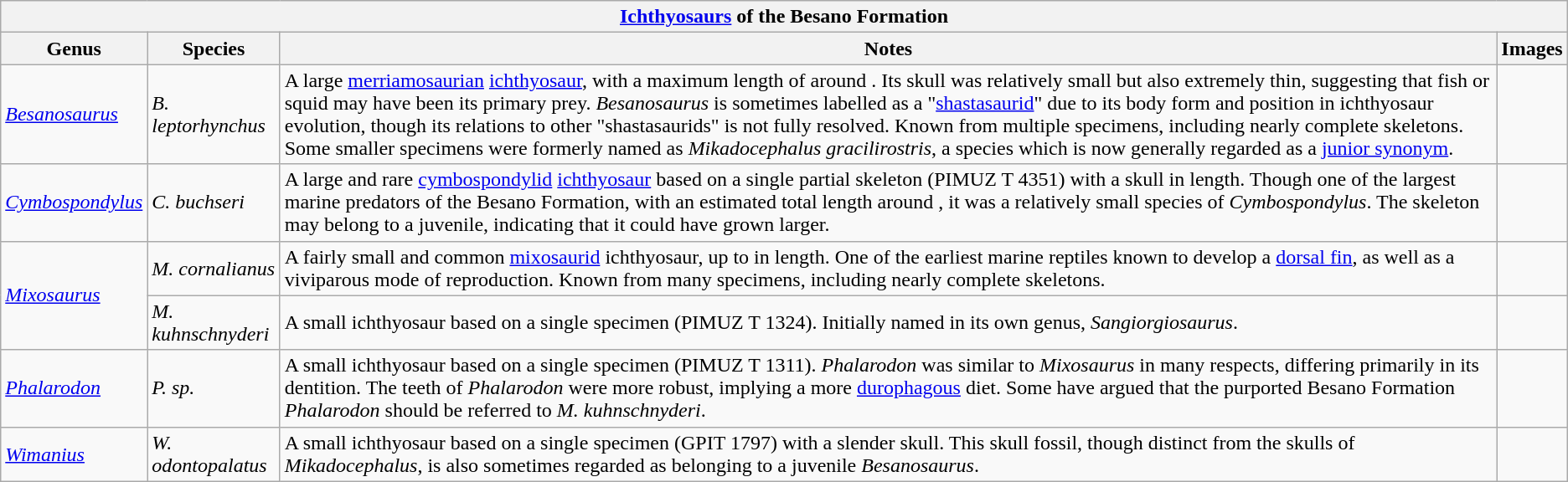<table class="wikitable" align="center">
<tr>
<th colspan="4" align="center"><strong><a href='#'>Ichthyosaurs</a> of the Besano Formation</strong></th>
</tr>
<tr>
<th>Genus</th>
<th>Species</th>
<th>Notes</th>
<th>Images</th>
</tr>
<tr>
<td><em><a href='#'>Besanosaurus</a></em></td>
<td><em>B. leptorhynchus</em></td>
<td>A large <a href='#'>merriamosaurian</a> <a href='#'>ichthyosaur</a>, with a maximum length of around . Its skull was relatively small but also extremely thin, suggesting that fish or squid may have been its primary prey. <em>Besanosaurus</em> is sometimes labelled as a "<a href='#'>shastasaurid</a>" due to its body form and position in ichthyosaur evolution,<em></em> though its relations to other "shastasaurids" is not fully resolved. Known from multiple specimens, including nearly complete skeletons. Some smaller specimens were formerly named as <em>Mikadocephalus gracilirostris</em>, a species which is now generally regarded as a <a href='#'>junior synonym</a>.</td>
<td></td>
</tr>
<tr>
<td><em><a href='#'>Cymbospondylus</a></em></td>
<td><em>C. buchseri</em></td>
<td>A large and rare <a href='#'>cymbospondylid</a> <a href='#'>ichthyosaur</a> based on a single partial skeleton (PIMUZ T 4351) with a skull  in length. Though one of the largest marine predators of the Besano Formation, with an estimated total length around , it was a relatively small species of <em>Cymbospondylus</em>.<em></em> The skeleton may belong to a juvenile, indicating that it could have grown larger.</td>
<td></td>
</tr>
<tr>
<td rowspan="2"><em><a href='#'>Mixosaurus</a></em></td>
<td><em>M. cornalianus</em></td>
<td>A fairly small and common <a href='#'>mixosaurid</a> ichthyosaur, up to  in length. One of the earliest marine reptiles known to develop a <a href='#'>dorsal fin</a>, as well as a viviparous mode of reproduction. Known from many specimens, including nearly complete skeletons.</td>
<td></td>
</tr>
<tr>
<td><em>M. kuhnschnyderi</em></td>
<td>A small ichthyosaur based on a single specimen (PIMUZ T 1324). Initially named in its own genus, <em>Sangiorgiosaurus</em>.</td>
<td></td>
</tr>
<tr>
<td><em><a href='#'>Phalarodon</a></em></td>
<td><em>P. sp.</em></td>
<td>A small ichthyosaur based on a single specimen (PIMUZ T 1311). <em>Phalarodon</em> was similar to <em>Mixosaurus</em> in many respects, differing primarily in its dentition. The teeth of <em>Phalarodon</em> were more robust, implying a more <a href='#'>durophagous</a> diet. Some have argued that the purported Besano Formation <em>Phalarodon</em> should be referred to <em>M. kuhnschnyderi</em>.</td>
<td></td>
</tr>
<tr>
<td><em><a href='#'>Wimanius</a></em></td>
<td><em>W. odontopalatus</em></td>
<td>A small ichthyosaur based on a single specimen (GPIT 1797) with a slender skull.<em></em> This skull fossil, though distinct from the skulls of <em>Mikadocephalus</em>, is also sometimes regarded as belonging to a juvenile <em>Besanosaurus</em>.</td>
<td></td>
</tr>
</table>
